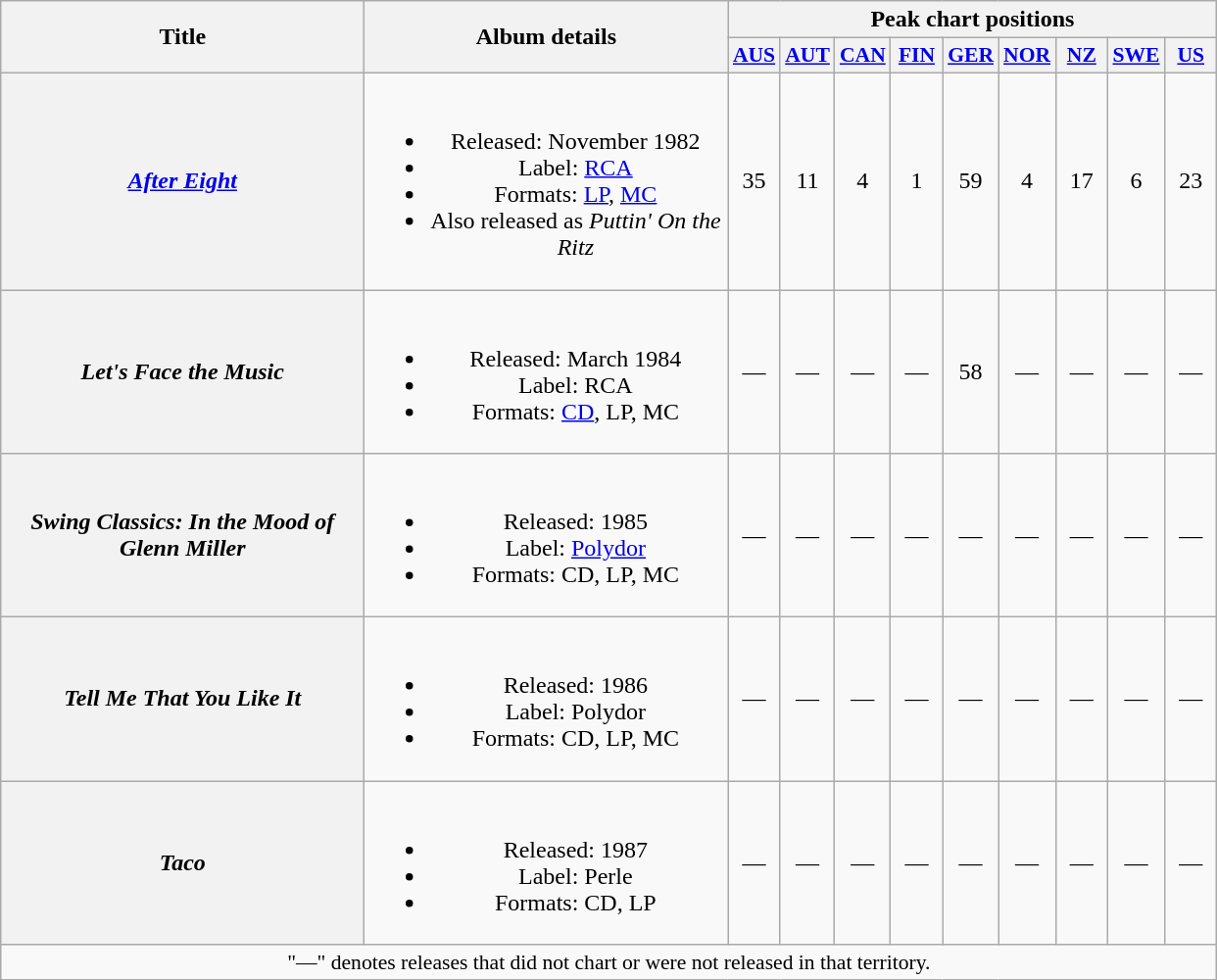<table class="wikitable plainrowheaders" style="text-align:center;">
<tr>
<th rowspan="2" scope="col" style="width:15em;">Title</th>
<th rowspan="2" scope="col" style="width:15em;">Album details</th>
<th colspan="9">Peak chart positions</th>
</tr>
<tr>
<th scope="col" style="width:2em;font-size:90%;"><a href='#'>AUS</a><br></th>
<th scope="col" style="width:2em;font-size:90%;"><a href='#'>AUT</a><br></th>
<th scope="col" style="width:2em;font-size:90%;"><a href='#'>CAN</a><br></th>
<th scope="col" style="width:2em;font-size:90%;"><a href='#'>FIN</a><br></th>
<th scope="col" style="width:2em;font-size:90%;"><a href='#'>GER</a><br></th>
<th scope="col" style="width:2em;font-size:90%;"><a href='#'>NOR</a><br></th>
<th scope="col" style="width:2em;font-size:90%;"><a href='#'>NZ</a><br></th>
<th scope="col" style="width:2em;font-size:90%;"><a href='#'>SWE</a><br></th>
<th scope="col" style="width:2em;font-size:90%;"><a href='#'>US</a><br></th>
</tr>
<tr>
<th scope="row"><em><a href='#'>After Eight</a></em></th>
<td><br><ul><li>Released: November 1982</li><li>Label: <a href='#'>RCA</a></li><li>Formats: <a href='#'>LP</a>, <a href='#'>MC</a></li><li>Also released as <em>Puttin' On the Ritz</em></li></ul></td>
<td>35</td>
<td>11</td>
<td>4</td>
<td>1</td>
<td>59</td>
<td>4</td>
<td>17</td>
<td>6</td>
<td>23</td>
</tr>
<tr>
<th scope="row"><em>Let's Face the Music</em></th>
<td><br><ul><li>Released: March 1984</li><li>Label: RCA</li><li>Formats: <a href='#'>CD</a>, LP, MC</li></ul></td>
<td>—</td>
<td>—</td>
<td>—</td>
<td>—</td>
<td>58</td>
<td>—</td>
<td>—</td>
<td>—</td>
<td>—</td>
</tr>
<tr>
<th scope="row"><em>Swing Classics: In the Mood of Glenn Miller</em></th>
<td><br><ul><li>Released: 1985</li><li>Label: <a href='#'>Polydor</a></li><li>Formats: CD, LP, MC</li></ul></td>
<td>—</td>
<td>—</td>
<td>—</td>
<td>—</td>
<td>—</td>
<td>—</td>
<td>—</td>
<td>—</td>
<td>—</td>
</tr>
<tr>
<th scope="row"><em>Tell Me That You Like It</em></th>
<td><br><ul><li>Released: 1986</li><li>Label: Polydor</li><li>Formats: CD, LP, MC</li></ul></td>
<td>—</td>
<td>—</td>
<td>—</td>
<td>—</td>
<td>—</td>
<td>—</td>
<td>—</td>
<td>—</td>
<td>—</td>
</tr>
<tr>
<th scope="row"><em>Taco</em></th>
<td><br><ul><li>Released: 1987</li><li>Label: Perle</li><li>Formats: CD, LP</li></ul></td>
<td>—</td>
<td>—</td>
<td>—</td>
<td>—</td>
<td>—</td>
<td>—</td>
<td>—</td>
<td>—</td>
<td>—</td>
</tr>
<tr>
<td colspan="11" style="font-size:90%">"—" denotes releases that did not chart or were not released in that territory.</td>
</tr>
</table>
